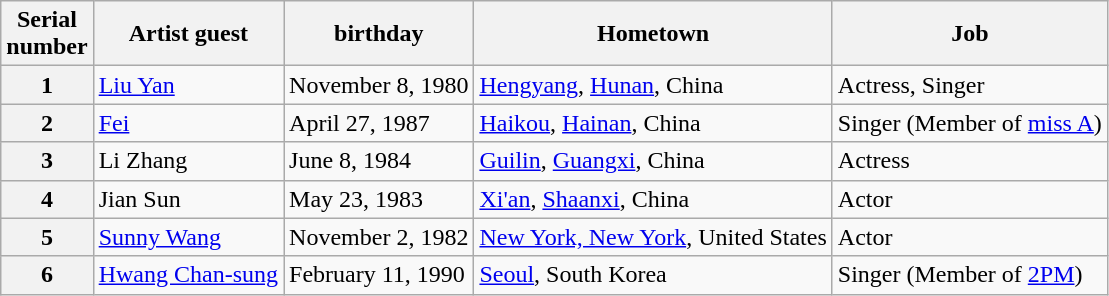<table class="wikitable">
<tr>
<th>Serial<br>number</th>
<th>Artist guest</th>
<th>birthday</th>
<th>Hometown</th>
<th>Job</th>
</tr>
<tr>
<th>1</th>
<td><a href='#'>Liu Yan</a></td>
<td>November 8, 1980</td>
<td><a href='#'>Hengyang</a>, <a href='#'>Hunan</a>, China</td>
<td>Actress, Singer</td>
</tr>
<tr>
<th>2</th>
<td><a href='#'>Fei</a></td>
<td>April 27, 1987</td>
<td><a href='#'>Haikou</a>, <a href='#'>Hainan</a>, China</td>
<td>Singer (Member of <a href='#'>miss A</a>)</td>
</tr>
<tr>
<th>3</th>
<td>Li Zhang</td>
<td>June 8, 1984</td>
<td><a href='#'>Guilin</a>, <a href='#'>Guangxi</a>, China</td>
<td>Actress</td>
</tr>
<tr>
<th>4</th>
<td>Jian Sun</td>
<td>May 23, 1983</td>
<td><a href='#'>Xi'an</a>, <a href='#'>Shaanxi</a>, China</td>
<td>Actor</td>
</tr>
<tr>
<th>5</th>
<td><a href='#'>Sunny Wang</a></td>
<td>November 2, 1982</td>
<td><a href='#'>New York, New York</a>, United States</td>
<td>Actor</td>
</tr>
<tr>
<th>6</th>
<td><a href='#'>Hwang Chan-sung</a></td>
<td>February 11, 1990</td>
<td><a href='#'>Seoul</a>, South Korea</td>
<td>Singer (Member of <a href='#'>2PM</a>)</td>
</tr>
</table>
